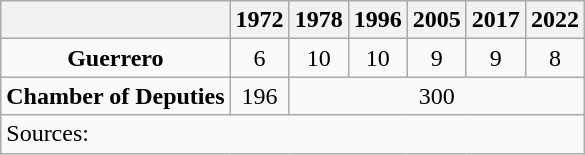<table class="wikitable" style="text-align: center">
<tr>
<th></th>
<th>1972</th>
<th>1978</th>
<th>1996</th>
<th>2005</th>
<th>2017</th>
<th>2022</th>
</tr>
<tr>
<td><strong>Guerrero</strong></td>
<td>6</td>
<td>10</td>
<td>10</td>
<td>9</td>
<td>9</td>
<td>8</td>
</tr>
<tr>
<td><strong>Chamber of Deputies</strong></td>
<td>196</td>
<td colspan=5>300</td>
</tr>
<tr>
<td colspan=7 style="text-align: left">Sources: </td>
</tr>
</table>
